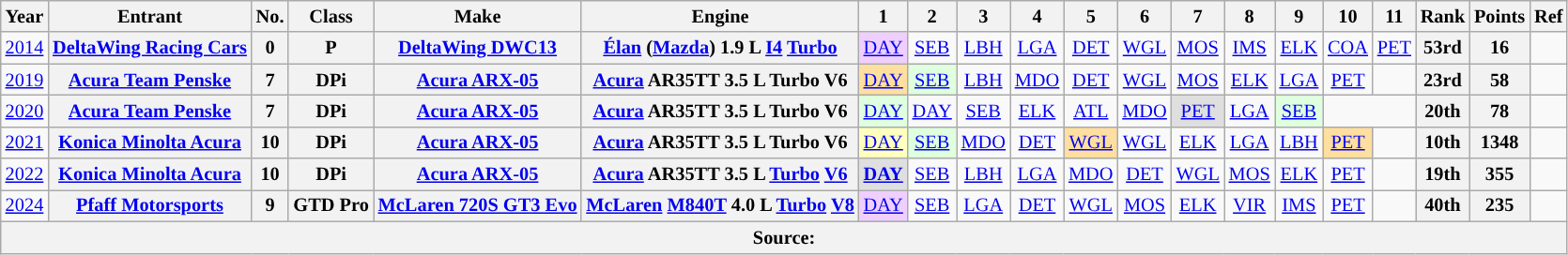<table class="wikitable" style="text-align:center; font-size:85%">
<tr>
<th>Year</th>
<th>Entrant</th>
<th>No.</th>
<th>Class</th>
<th>Make</th>
<th>Engine</th>
<th>1</th>
<th>2</th>
<th>3</th>
<th>4</th>
<th>5</th>
<th>6</th>
<th>7</th>
<th>8</th>
<th>9</th>
<th>10</th>
<th>11</th>
<th>Rank</th>
<th>Points</th>
<th>Ref</th>
</tr>
<tr>
<td><a href='#'>2014</a></td>
<th nowrap><a href='#'>DeltaWing Racing Cars</a></th>
<th>0</th>
<th>P</th>
<th nowrap><a href='#'>DeltaWing DWC13</a></th>
<th nowrap><a href='#'>Élan</a> (<a href='#'>Mazda</a>) 1.9 L <a href='#'>I4</a> <a href='#'>Turbo</a></th>
<td style="background:#EFCFFF;"><a href='#'>DAY</a><br></td>
<td><a href='#'>SEB</a></td>
<td><a href='#'>LBH</a></td>
<td><a href='#'>LGA</a></td>
<td><a href='#'>DET</a></td>
<td><a href='#'>WGL</a></td>
<td><a href='#'>MOS</a></td>
<td><a href='#'>IMS</a></td>
<td><a href='#'>ELK</a></td>
<td><a href='#'>COA</a></td>
<td><a href='#'>PET</a></td>
<th>53rd</th>
<th>16</th>
<td></td>
</tr>
<tr>
<td><a href='#'>2019</a></td>
<th nowrap><a href='#'>Acura Team Penske</a></th>
<th>7</th>
<th>DPi</th>
<th nowrap><a href='#'>Acura ARX-05</a></th>
<th nowrap><a href='#'>Acura</a> AR35TT 3.5 L Turbo V6</th>
<td style="background:#FFDF9F;"><a href='#'>DAY</a><br></td>
<td style="background:#DFFFDF;"><a href='#'>SEB</a><br></td>
<td><a href='#'>LBH</a></td>
<td><a href='#'>MDO</a></td>
<td><a href='#'>DET</a></td>
<td><a href='#'>WGL</a></td>
<td><a href='#'>MOS</a></td>
<td><a href='#'>ELK</a></td>
<td><a href='#'>LGA</a></td>
<td><a href='#'>PET</a></td>
<td></td>
<th>23rd</th>
<th>58</th>
<td></td>
</tr>
<tr>
<td><a href='#'>2020</a></td>
<th nowrap><a href='#'>Acura Team Penske</a></th>
<th>7</th>
<th>DPi</th>
<th nowrap><a href='#'>Acura ARX-05</a></th>
<th nowrap><a href='#'>Acura</a> AR35TT 3.5 L Turbo V6</th>
<td style="background:#DFFFDF;"><a href='#'>DAY</a><br></td>
<td><a href='#'>DAY</a></td>
<td><a href='#'>SEB</a></td>
<td><a href='#'>ELK</a></td>
<td><a href='#'>ATL</a></td>
<td><a href='#'>MDO</a></td>
<td style="background:#DFDFDF;"><a href='#'>PET</a><br></td>
<td><a href='#'>LGA</a></td>
<td style="background:#DFFFDF;"><a href='#'>SEB</a><br></td>
<td colspan=2></td>
<th>20th</th>
<th>78</th>
<td></td>
</tr>
<tr>
<td><a href='#'>2021</a></td>
<th nowrap><a href='#'>Konica Minolta Acura</a></th>
<th>10</th>
<th>DPi</th>
<th nowrap><a href='#'>Acura ARX-05</a></th>
<th nowrap><a href='#'>Acura</a> AR35TT 3.5 L Turbo V6</th>
<td style="background:#FFFFBF;"><a href='#'>DAY</a><br></td>
<td style="background:#DFFFDF;"><a href='#'>SEB</a><br></td>
<td><a href='#'>MDO</a></td>
<td><a href='#'>DET</a></td>
<td style="background:#FFDF9F;"><a href='#'>WGL</a><br></td>
<td><a href='#'>WGL</a></td>
<td><a href='#'>ELK</a></td>
<td><a href='#'>LGA</a></td>
<td><a href='#'>LBH</a></td>
<td style="background:#FFDF9F;"><a href='#'>PET</a><br></td>
<td></td>
<th>10th</th>
<th>1348</th>
<td></td>
</tr>
<tr>
<td><a href='#'>2022</a></td>
<th nowrap><a href='#'>Konica Minolta Acura</a></th>
<th>10</th>
<th>DPi</th>
<th nowrap><a href='#'>Acura ARX-05</a></th>
<th nowrap><a href='#'>Acura</a> AR35TT 3.5 L <a href='#'>Turbo</a> <a href='#'>V6</a></th>
<td style="background:#DFDFDF;"><strong><a href='#'>DAY</a></strong><br></td>
<td><a href='#'>SEB</a></td>
<td><a href='#'>LBH</a></td>
<td><a href='#'>LGA</a></td>
<td><a href='#'>MDO</a></td>
<td><a href='#'>DET</a></td>
<td><a href='#'>WGL</a></td>
<td><a href='#'>MOS</a></td>
<td><a href='#'>ELK</a></td>
<td><a href='#'>PET</a></td>
<td></td>
<th>19th</th>
<th>355</th>
<td></td>
</tr>
<tr>
<td><a href='#'>2024</a></td>
<th nowrap><a href='#'>Pfaff Motorsports</a></th>
<th>9</th>
<th nowrap>GTD Pro</th>
<th nowrap><a href='#'>McLaren 720S GT3 Evo</a></th>
<th nowrap><a href='#'>McLaren</a> <a href='#'>M840T</a> 4.0 L <a href='#'>Turbo</a> <a href='#'>V8</a></th>
<td style="background:#EFCFFF;"><a href='#'>DAY</a><br></td>
<td><a href='#'>SEB</a></td>
<td><a href='#'>LGA</a></td>
<td><a href='#'>DET</a></td>
<td><a href='#'>WGL</a></td>
<td><a href='#'>MOS</a></td>
<td><a href='#'>ELK</a></td>
<td><a href='#'>VIR</a></td>
<td><a href='#'>IMS</a></td>
<td><a href='#'>PET</a></td>
<td></td>
<th>40th</th>
<th>235</th>
<td></td>
</tr>
<tr>
<th colspan="20">Source:</th>
</tr>
</table>
